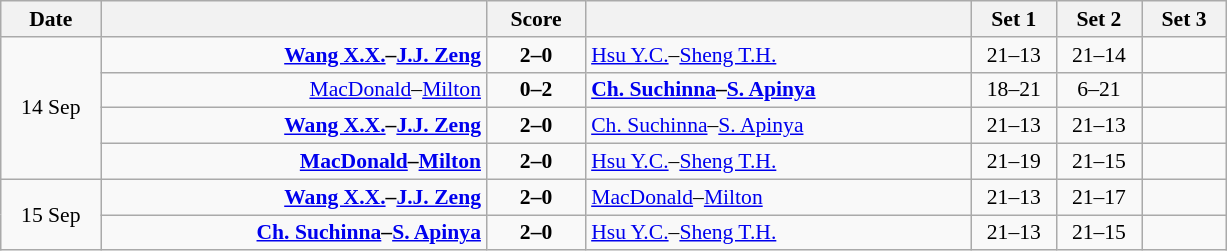<table class="wikitable" style="text-align: center; font-size:90% ">
<tr>
<th width="60">Date</th>
<th align="right" width="250"></th>
<th width="60">Score</th>
<th align="left" width="250"></th>
<th width="50">Set 1</th>
<th width="50">Set 2</th>
<th width="50">Set 3</th>
</tr>
<tr>
<td rowspan=4>14 Sep</td>
<td align=right><strong><a href='#'>Wang X.X.</a>–<a href='#'>J.J. Zeng</a> </strong></td>
<td align=center><strong>2–0</strong></td>
<td align=left> <a href='#'>Hsu Y.C.</a>–<a href='#'>Sheng T.H.</a></td>
<td>21–13</td>
<td>21–14</td>
<td></td>
</tr>
<tr>
<td align=right><a href='#'>MacDonald</a>–<a href='#'>Milton</a> </td>
<td align=center><strong>0–2</strong></td>
<td align=left><strong> <a href='#'>Ch. Suchinna</a>–<a href='#'>S. Apinya</a></strong></td>
<td>18–21</td>
<td>6–21</td>
<td></td>
</tr>
<tr>
<td align=right><strong><a href='#'>Wang X.X.</a>–<a href='#'>J.J. Zeng</a> </strong></td>
<td align=center><strong>2–0</strong></td>
<td align=left> <a href='#'>Ch. Suchinna</a>–<a href='#'>S. Apinya</a></td>
<td>21–13</td>
<td>21–13</td>
<td></td>
</tr>
<tr>
<td align=right><strong><a href='#'>MacDonald</a>–<a href='#'>Milton</a> </strong></td>
<td align=center><strong>2–0</strong></td>
<td align=left> <a href='#'>Hsu Y.C.</a>–<a href='#'>Sheng T.H.</a></td>
<td>21–19</td>
<td>21–15</td>
<td></td>
</tr>
<tr>
<td rowspan=2>15 Sep</td>
<td align=right><strong><a href='#'>Wang X.X.</a>–<a href='#'>J.J. Zeng</a> </strong></td>
<td align=center><strong>2–0</strong></td>
<td align=left> <a href='#'>MacDonald</a>–<a href='#'>Milton</a></td>
<td>21–13</td>
<td>21–17</td>
<td></td>
</tr>
<tr>
<td align=right><strong><a href='#'>Ch. Suchinna</a>–<a href='#'>S. Apinya</a> </strong></td>
<td align=center><strong>2–0</strong></td>
<td align=left> <a href='#'>Hsu Y.C.</a>–<a href='#'>Sheng T.H.</a></td>
<td>21–13</td>
<td>21–15</td>
<td></td>
</tr>
</table>
